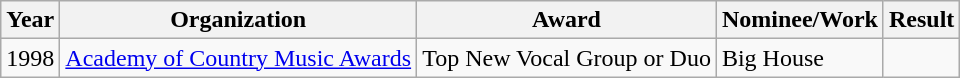<table class="wikitable">
<tr>
<th>Year</th>
<th>Organization</th>
<th>Award</th>
<th>Nominee/Work</th>
<th>Result</th>
</tr>
<tr>
<td>1998</td>
<td><a href='#'>Academy of Country Music Awards</a></td>
<td>Top New Vocal Group or Duo</td>
<td>Big House</td>
<td></td>
</tr>
</table>
